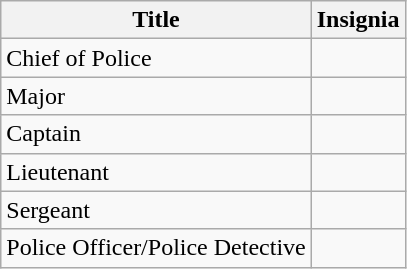<table border="1" cellspacing="0" cellpadding="5" style="border-collapse:collapse;" class="wikitable">
<tr>
<th>Title</th>
<th>Insignia</th>
</tr>
<tr>
<td>Chief of Police</td>
<td></td>
</tr>
<tr>
<td>Major</td>
<td></td>
</tr>
<tr>
<td>Captain</td>
<td></td>
</tr>
<tr>
<td>Lieutenant</td>
<td></td>
</tr>
<tr>
<td>Sergeant</td>
<td></td>
</tr>
<tr>
<td>Police Officer/Police Detective</td>
<td></td>
</tr>
</table>
